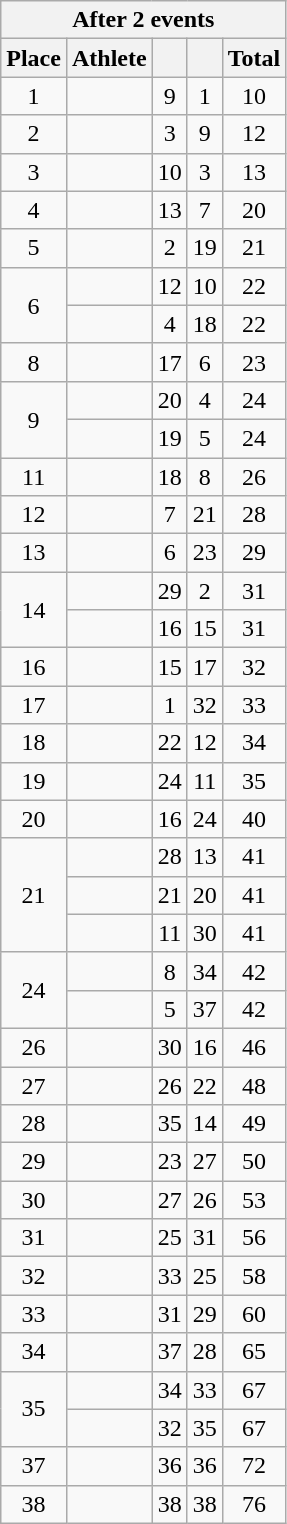<table class=wikitable style="text-align:center">
<tr>
<th colspan=5><strong>After 2 events</strong></th>
</tr>
<tr>
<th>Place</th>
<th>Athlete</th>
<th></th>
<th></th>
<th>Total</th>
</tr>
<tr>
<td>1</td>
<td align=left></td>
<td>9</td>
<td>1</td>
<td>10</td>
</tr>
<tr>
<td>2</td>
<td align=left></td>
<td>3</td>
<td>9</td>
<td>12</td>
</tr>
<tr>
<td>3</td>
<td align=left></td>
<td>10</td>
<td>3</td>
<td>13</td>
</tr>
<tr>
<td>4</td>
<td align=left></td>
<td>13</td>
<td>7</td>
<td>20</td>
</tr>
<tr>
<td>5</td>
<td align=left></td>
<td>2</td>
<td>19</td>
<td>21</td>
</tr>
<tr>
<td rowspan=2>6</td>
<td align=left></td>
<td>12</td>
<td>10</td>
<td>22</td>
</tr>
<tr>
<td align=left></td>
<td>4</td>
<td>18</td>
<td>22</td>
</tr>
<tr>
<td>8</td>
<td align=left></td>
<td>17</td>
<td>6</td>
<td>23</td>
</tr>
<tr>
<td rowspan=2>9</td>
<td align=left></td>
<td>20</td>
<td>4</td>
<td>24</td>
</tr>
<tr>
<td align=left></td>
<td>19</td>
<td>5</td>
<td>24</td>
</tr>
<tr>
<td>11</td>
<td align=left></td>
<td>18</td>
<td>8</td>
<td>26</td>
</tr>
<tr>
<td>12</td>
<td align=left></td>
<td>7</td>
<td>21</td>
<td>28</td>
</tr>
<tr>
<td>13</td>
<td align=left></td>
<td>6</td>
<td>23</td>
<td>29</td>
</tr>
<tr>
<td rowspan=2>14</td>
<td align=left></td>
<td>29</td>
<td>2</td>
<td>31</td>
</tr>
<tr>
<td align=left></td>
<td>16</td>
<td>15</td>
<td>31</td>
</tr>
<tr>
<td>16</td>
<td align=left></td>
<td>15</td>
<td>17</td>
<td>32</td>
</tr>
<tr>
<td>17</td>
<td align=left></td>
<td>1</td>
<td>32</td>
<td>33</td>
</tr>
<tr>
<td>18</td>
<td align=left></td>
<td>22</td>
<td>12</td>
<td>34</td>
</tr>
<tr>
<td>19</td>
<td align=left></td>
<td>24</td>
<td>11</td>
<td>35</td>
</tr>
<tr>
<td>20</td>
<td align=left></td>
<td>16</td>
<td>24</td>
<td>40</td>
</tr>
<tr>
<td rowspan=3>21</td>
<td align=left></td>
<td>28</td>
<td>13</td>
<td>41</td>
</tr>
<tr>
<td align=left></td>
<td>21</td>
<td>20</td>
<td>41</td>
</tr>
<tr>
<td align=left></td>
<td>11</td>
<td>30</td>
<td>41</td>
</tr>
<tr>
<td rowspan=2>24</td>
<td align=left></td>
<td>8</td>
<td>34</td>
<td>42</td>
</tr>
<tr>
<td align=left></td>
<td>5</td>
<td>37</td>
<td>42</td>
</tr>
<tr>
<td>26</td>
<td align=left></td>
<td>30</td>
<td>16</td>
<td>46</td>
</tr>
<tr>
<td>27</td>
<td align=left></td>
<td>26</td>
<td>22</td>
<td>48</td>
</tr>
<tr>
<td>28</td>
<td align=left></td>
<td>35</td>
<td>14</td>
<td>49</td>
</tr>
<tr>
<td>29</td>
<td align=left></td>
<td>23</td>
<td>27</td>
<td>50</td>
</tr>
<tr>
<td>30</td>
<td align=left></td>
<td>27</td>
<td>26</td>
<td>53</td>
</tr>
<tr>
<td>31</td>
<td align=left></td>
<td>25</td>
<td>31</td>
<td>56</td>
</tr>
<tr>
<td>32</td>
<td align=left></td>
<td>33</td>
<td>25</td>
<td>58</td>
</tr>
<tr>
<td>33</td>
<td align=left></td>
<td>31</td>
<td>29</td>
<td>60</td>
</tr>
<tr>
<td>34</td>
<td align=left></td>
<td>37</td>
<td>28</td>
<td>65</td>
</tr>
<tr>
<td rowspan=2>35</td>
<td align=left></td>
<td>34</td>
<td>33</td>
<td>67</td>
</tr>
<tr>
<td align=left></td>
<td>32</td>
<td>35</td>
<td>67</td>
</tr>
<tr>
<td>37</td>
<td align=left></td>
<td>36</td>
<td>36</td>
<td>72</td>
</tr>
<tr>
<td>38</td>
<td align=left></td>
<td>38</td>
<td>38</td>
<td>76</td>
</tr>
</table>
